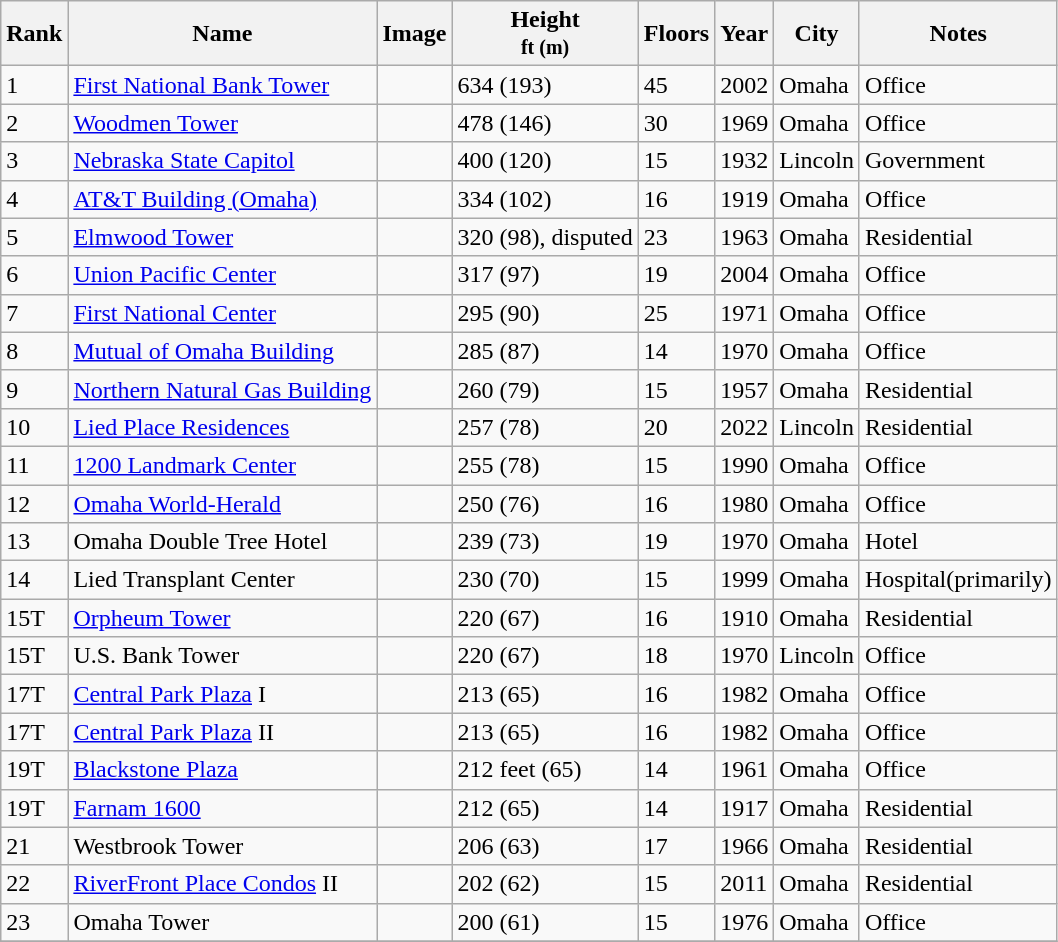<table class="wikitable sortable">
<tr>
<th>Rank</th>
<th>Name</th>
<th>Image</th>
<th>Height<br><small>ft (m)</small></th>
<th>Floors</th>
<th>Year</th>
<th>City</th>
<th>Notes</th>
</tr>
<tr>
<td>1</td>
<td><a href='#'>First National Bank Tower</a></td>
<td></td>
<td>634 (193)</td>
<td>45</td>
<td>2002</td>
<td>Omaha</td>
<td>Office</td>
</tr>
<tr>
<td>2</td>
<td><a href='#'>Woodmen Tower</a></td>
<td></td>
<td>478 (146)</td>
<td>30</td>
<td>1969</td>
<td>Omaha</td>
<td>Office</td>
</tr>
<tr>
<td>3</td>
<td><a href='#'>Nebraska State Capitol</a></td>
<td></td>
<td>400 (120)</td>
<td>15</td>
<td>1932</td>
<td>Lincoln</td>
<td>Government</td>
</tr>
<tr>
<td>4</td>
<td><a href='#'>AT&T Building (Omaha)</a></td>
<td></td>
<td>334 (102)</td>
<td>16</td>
<td>1919</td>
<td>Omaha</td>
<td>Office</td>
</tr>
<tr>
<td>5</td>
<td><a href='#'>Elmwood Tower</a></td>
<td></td>
<td>320 (98), disputed</td>
<td>23</td>
<td>1963</td>
<td>Omaha</td>
<td>Residential</td>
</tr>
<tr>
<td>6</td>
<td><a href='#'>Union Pacific Center</a></td>
<td></td>
<td>317 (97)</td>
<td>19</td>
<td>2004</td>
<td>Omaha</td>
<td>Office</td>
</tr>
<tr>
<td>7</td>
<td><a href='#'>First National Center</a></td>
<td></td>
<td>295 (90)</td>
<td>25</td>
<td>1971</td>
<td>Omaha</td>
<td>Office</td>
</tr>
<tr>
<td>8</td>
<td><a href='#'>Mutual of Omaha Building</a></td>
<td></td>
<td>285 (87)</td>
<td>14</td>
<td>1970</td>
<td>Omaha</td>
<td>Office</td>
</tr>
<tr>
<td>9</td>
<td><a href='#'>Northern Natural Gas Building</a></td>
<td></td>
<td>260 (79)</td>
<td>15</td>
<td>1957</td>
<td>Omaha</td>
<td>Residential</td>
</tr>
<tr id="Lied Place Residences">
<td>10</td>
<td><a href='#'>Lied Place Residences</a></td>
<td></td>
<td>257 (78)</td>
<td>20</td>
<td>2022</td>
<td>Lincoln</td>
<td>Residential</td>
</tr>
<tr>
<td>11</td>
<td><a href='#'>1200 Landmark Center</a></td>
<td></td>
<td>255 (78)</td>
<td>15</td>
<td>1990</td>
<td>Omaha</td>
<td>Office</td>
</tr>
<tr>
<td>12</td>
<td><a href='#'>Omaha World-Herald</a></td>
<td></td>
<td>250 (76)</td>
<td>16</td>
<td>1980</td>
<td>Omaha</td>
<td>Office</td>
</tr>
<tr>
<td>13</td>
<td>Omaha Double Tree Hotel</td>
<td></td>
<td>239 (73)</td>
<td>19</td>
<td>1970</td>
<td>Omaha</td>
<td>Hotel</td>
</tr>
<tr>
<td>14</td>
<td>Lied Transplant Center</td>
<td></td>
<td>230 (70)</td>
<td>15</td>
<td>1999</td>
<td>Omaha</td>
<td>Hospital(primarily)</td>
</tr>
<tr>
<td>15T</td>
<td><a href='#'>Orpheum Tower</a></td>
<td></td>
<td>220 (67)</td>
<td>16</td>
<td>1910</td>
<td>Omaha</td>
<td>Residential</td>
</tr>
<tr>
<td>15T</td>
<td>U.S. Bank Tower</td>
<td></td>
<td>220  (67)</td>
<td>18</td>
<td>1970</td>
<td>Lincoln</td>
<td>Office</td>
</tr>
<tr>
<td>17T</td>
<td><a href='#'>Central Park Plaza</a> I</td>
<td></td>
<td>213 (65)</td>
<td>16</td>
<td>1982</td>
<td>Omaha</td>
<td>Office</td>
</tr>
<tr>
<td>17T</td>
<td><a href='#'>Central Park Plaza</a> II</td>
<td></td>
<td>213 (65)</td>
<td>16</td>
<td>1982</td>
<td>Omaha</td>
<td>Office</td>
</tr>
<tr>
<td>19T</td>
<td><a href='#'>Blackstone Plaza</a></td>
<td></td>
<td>212 feet (65)</td>
<td>14</td>
<td>1961</td>
<td>Omaha</td>
<td>Office</td>
</tr>
<tr>
<td>19T</td>
<td><a href='#'>Farnam 1600</a></td>
<td></td>
<td>212 (65)</td>
<td>14</td>
<td>1917</td>
<td>Omaha</td>
<td>Residential</td>
</tr>
<tr>
<td>21</td>
<td>Westbrook Tower</td>
<td></td>
<td>206 (63)</td>
<td>17</td>
<td>1966</td>
<td>Omaha</td>
<td>Residential</td>
</tr>
<tr>
<td>22</td>
<td><a href='#'>RiverFront Place Condos</a> II</td>
<td></td>
<td>202 (62)</td>
<td>15</td>
<td>2011</td>
<td>Omaha</td>
<td>Residential</td>
</tr>
<tr>
<td>23</td>
<td>Omaha Tower</td>
<td></td>
<td>200 (61)</td>
<td>15</td>
<td>1976</td>
<td>Omaha</td>
<td>Office</td>
</tr>
<tr>
</tr>
</table>
